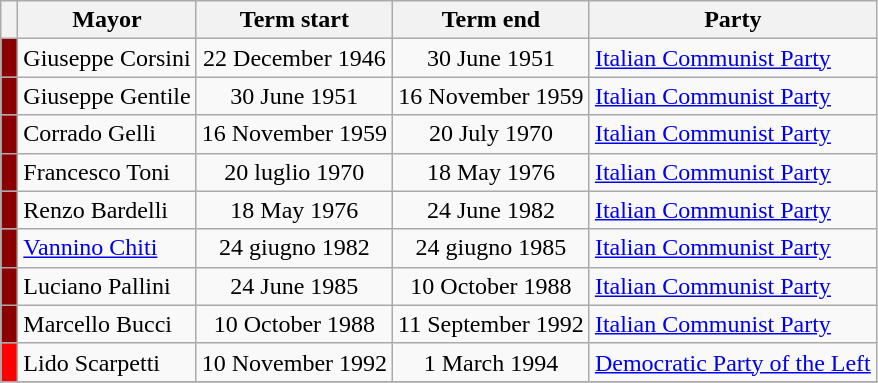<table class="wikitable">
<tr>
<th class=unsortable> </th>
<th>Mayor</th>
<th>Term start</th>
<th>Term end</th>
<th>Party</th>
</tr>
<tr>
<th style="background:#8B0000;"></th>
<td>Giuseppe Corsini</td>
<td align=center>22 December 1946</td>
<td align=center>30 June 1951</td>
<td><a href='#'>Italian Communist Party</a></td>
</tr>
<tr>
<th style="background:#8B0000;"></th>
<td>Giuseppe Gentile</td>
<td align=center>30 June 1951</td>
<td align=center>16 November 1959</td>
<td><a href='#'>Italian Communist Party</a></td>
</tr>
<tr>
<th style="background:#8B0000;"></th>
<td>Corrado Gelli</td>
<td align=center>16 November 1959</td>
<td align=center>20 July 1970</td>
<td><a href='#'>Italian Communist Party</a></td>
</tr>
<tr>
<th style="background:#8B0000;"></th>
<td>Francesco Toni</td>
<td align=center>20 luglio 1970</td>
<td align=center>18 May 1976</td>
<td><a href='#'>Italian Communist Party</a></td>
</tr>
<tr>
<th style="background:#8B0000;"></th>
<td>Renzo Bardelli</td>
<td align=center>18 May 1976</td>
<td align=center>24 June 1982</td>
<td><a href='#'>Italian Communist Party</a></td>
</tr>
<tr>
<th style="background:#8B0000;"></th>
<td><a href='#'>Vannino Chiti</a></td>
<td align=center>24 giugno 1982</td>
<td align=center>24 giugno 1985</td>
<td><a href='#'>Italian Communist Party</a></td>
</tr>
<tr>
<th style="background:#8B0000;"></th>
<td>Luciano Pallini</td>
<td align=center>24 June 1985</td>
<td align=center>10 October 1988</td>
<td><a href='#'>Italian Communist Party</a></td>
</tr>
<tr>
<th style="background:#8B0000;"></th>
<td>Marcello Bucci</td>
<td align=center>10 October 1988</td>
<td align=center>11 September 1992</td>
<td><a href='#'>Italian Communist Party</a></td>
</tr>
<tr>
<th style="background:#FF0000;"></th>
<td>Lido Scarpetti</td>
<td align=center>10 November 1992</td>
<td align=center>1 March 1994</td>
<td><a href='#'>Democratic Party of the Left</a></td>
</tr>
<tr>
</tr>
</table>
